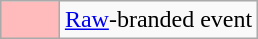<table class="wikitable" style="margin: 0 auto">
<tr>
<td style="background:#FBB; width:2em"></td>
<td><a href='#'>Raw</a>-branded event</td>
</tr>
</table>
